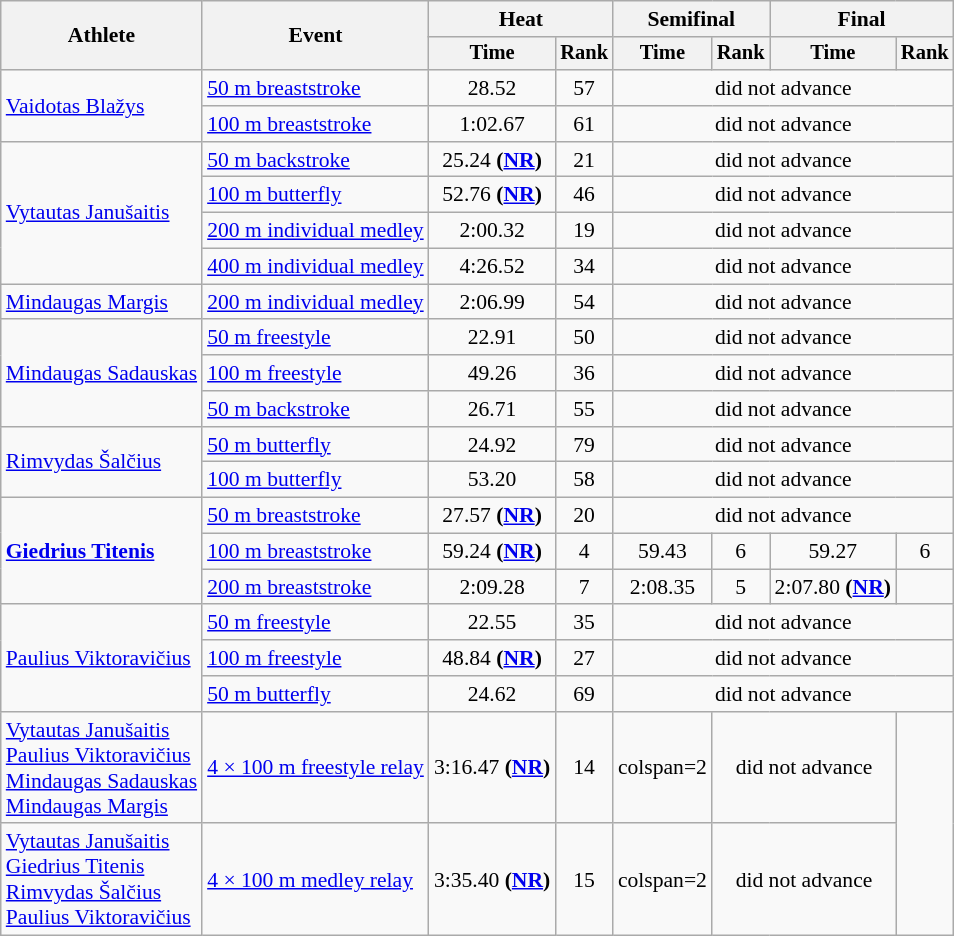<table class=wikitable style="font-size:90%">
<tr>
<th rowspan="2">Athlete</th>
<th rowspan="2">Event</th>
<th colspan="2">Heat</th>
<th colspan="2">Semifinal</th>
<th colspan="2">Final</th>
</tr>
<tr style="font-size:95%">
<th>Time</th>
<th>Rank</th>
<th>Time</th>
<th>Rank</th>
<th>Time</th>
<th>Rank</th>
</tr>
<tr align=center>
<td align=left rowspan=2><a href='#'>Vaidotas Blažys</a></td>
<td align=left><a href='#'>50 m breaststroke</a></td>
<td>28.52</td>
<td>57</td>
<td colspan=4>did not advance</td>
</tr>
<tr align=center>
<td align=left><a href='#'>100 m breaststroke</a></td>
<td>1:02.67</td>
<td>61</td>
<td colspan=4>did not advance</td>
</tr>
<tr align=center>
<td align=left rowspan=4><a href='#'>Vytautas Janušaitis</a></td>
<td align=left><a href='#'>50 m backstroke</a></td>
<td>25.24 <strong>(<a href='#'>NR</a>)</strong></td>
<td>21</td>
<td colspan=4>did not advance</td>
</tr>
<tr align=center>
<td align=left><a href='#'>100 m butterfly</a></td>
<td>52.76 <strong>(<a href='#'>NR</a>)</strong></td>
<td>46</td>
<td colspan=4>did not advance</td>
</tr>
<tr align=center>
<td align=left><a href='#'>200 m individual medley</a></td>
<td>2:00.32</td>
<td>19</td>
<td colspan=4>did not advance</td>
</tr>
<tr align=center>
<td align=left><a href='#'>400 m individual medley</a></td>
<td>4:26.52</td>
<td>34</td>
<td colspan=4>did not advance</td>
</tr>
<tr align=center>
<td align=left><a href='#'>Mindaugas Margis</a></td>
<td align=left><a href='#'>200 m individual medley</a></td>
<td>2:06.99</td>
<td>54</td>
<td colspan=4>did not advance</td>
</tr>
<tr align=center>
<td align=left rowspan=3><a href='#'>Mindaugas Sadauskas</a></td>
<td align=left><a href='#'>50 m freestyle</a></td>
<td>22.91</td>
<td>50</td>
<td colspan=4>did not advance</td>
</tr>
<tr align=center>
<td align=left><a href='#'>100 m freestyle</a></td>
<td>49.26</td>
<td>36</td>
<td colspan=4>did not advance</td>
</tr>
<tr align=center>
<td align=left><a href='#'>50 m backstroke</a></td>
<td>26.71</td>
<td>55</td>
<td colspan=4>did not advance</td>
</tr>
<tr align=center>
<td align=left rowspan=2><a href='#'>Rimvydas Šalčius</a></td>
<td align=left><a href='#'>50 m butterfly</a></td>
<td>24.92</td>
<td>79</td>
<td colspan=4>did not advance</td>
</tr>
<tr align=center>
<td align=left><a href='#'>100 m butterfly</a></td>
<td>53.20</td>
<td>58</td>
<td colspan=4>did not advance</td>
</tr>
<tr align=center>
<td align=left rowspan=3><strong><a href='#'>Giedrius Titenis</a></strong></td>
<td align=left><a href='#'>50 m breaststroke</a></td>
<td>27.57  <strong>(<a href='#'>NR</a>)</strong></td>
<td>20</td>
<td colspan=4>did not advance</td>
</tr>
<tr align=center>
<td align=left><a href='#'>100 m breaststroke</a></td>
<td>59.24  <strong>(<a href='#'>NR</a>)</strong></td>
<td>4</td>
<td>59.43</td>
<td>6</td>
<td>59.27</td>
<td>6</td>
</tr>
<tr align=center>
<td align=left><a href='#'>200 m breaststroke</a></td>
<td>2:09.28</td>
<td>7</td>
<td>2:08.35</td>
<td>5</td>
<td>2:07.80 <strong>(<a href='#'>NR</a>)</strong></td>
<td></td>
</tr>
<tr align=center>
<td align=left rowspan=3><a href='#'>Paulius Viktoravičius</a></td>
<td align=left><a href='#'>50 m freestyle</a></td>
<td>22.55</td>
<td>35</td>
<td colspan=4>did not advance</td>
</tr>
<tr align=center>
<td align=left><a href='#'>100 m freestyle</a></td>
<td>48.84 <strong>(<a href='#'>NR</a>)</strong></td>
<td>27</td>
<td colspan=4>did not advance</td>
</tr>
<tr align=center>
<td align=left><a href='#'>50 m butterfly</a></td>
<td>24.62</td>
<td>69</td>
<td colspan=4>did not advance</td>
</tr>
<tr align=center>
<td align=left><a href='#'>Vytautas Janušaitis</a><br><a href='#'>Paulius Viktoravičius</a><br><a href='#'>Mindaugas Sadauskas</a><br><a href='#'>Mindaugas Margis</a></td>
<td align=left><a href='#'>4 × 100 m freestyle relay</a></td>
<td>3:16.47 <strong>(<a href='#'>NR</a>)</strong></td>
<td>14</td>
<td>colspan=2 </td>
<td colspan=2>did not advance</td>
</tr>
<tr align=center>
<td align=left><a href='#'>Vytautas Janušaitis</a><br><a href='#'>Giedrius Titenis</a><br><a href='#'>Rimvydas Šalčius</a><br><a href='#'>Paulius Viktoravičius</a></td>
<td align=left><a href='#'>4 × 100 m medley relay</a></td>
<td>3:35.40 <strong>(<a href='#'>NR</a>)</strong></td>
<td>15</td>
<td>colspan=2 </td>
<td colspan=2>did not advance</td>
</tr>
</table>
